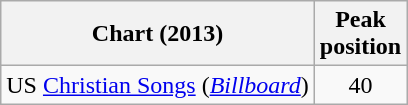<table class="wikitable">
<tr>
<th>Chart (2013)</th>
<th>Peak<br>position</th>
</tr>
<tr>
<td>US <a href='#'>Christian Songs</a> (<em><a href='#'>Billboard</a></em>)</td>
<td align="center">40</td>
</tr>
</table>
